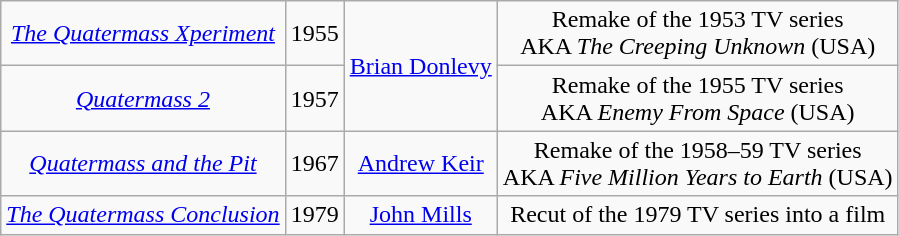<table class="wikitable" style="text-align:center;">
<tr>
<td><em><a href='#'>The Quatermass Xperiment</a></em></td>
<td>1955</td>
<td rowspan="2"><a href='#'>Brian Donlevy</a></td>
<td>Remake of the 1953 TV series<br>AKA <em>The Creeping Unknown</em> (USA)</td>
</tr>
<tr>
<td><em><a href='#'>Quatermass 2</a></em></td>
<td>1957</td>
<td>Remake of the 1955 TV series<br>AKA <em>Enemy From Space</em> (USA)</td>
</tr>
<tr>
<td><em><a href='#'>Quatermass and the Pit</a></em></td>
<td>1967</td>
<td><a href='#'>Andrew Keir</a></td>
<td>Remake of the 1958–59 TV series<br>AKA <em>Five Million Years to Earth</em> (USA)</td>
</tr>
<tr>
<td><em><a href='#'>The Quatermass Conclusion</a></em></td>
<td>1979</td>
<td><a href='#'>John Mills</a></td>
<td>Recut of the 1979 TV series into a film</td>
</tr>
</table>
